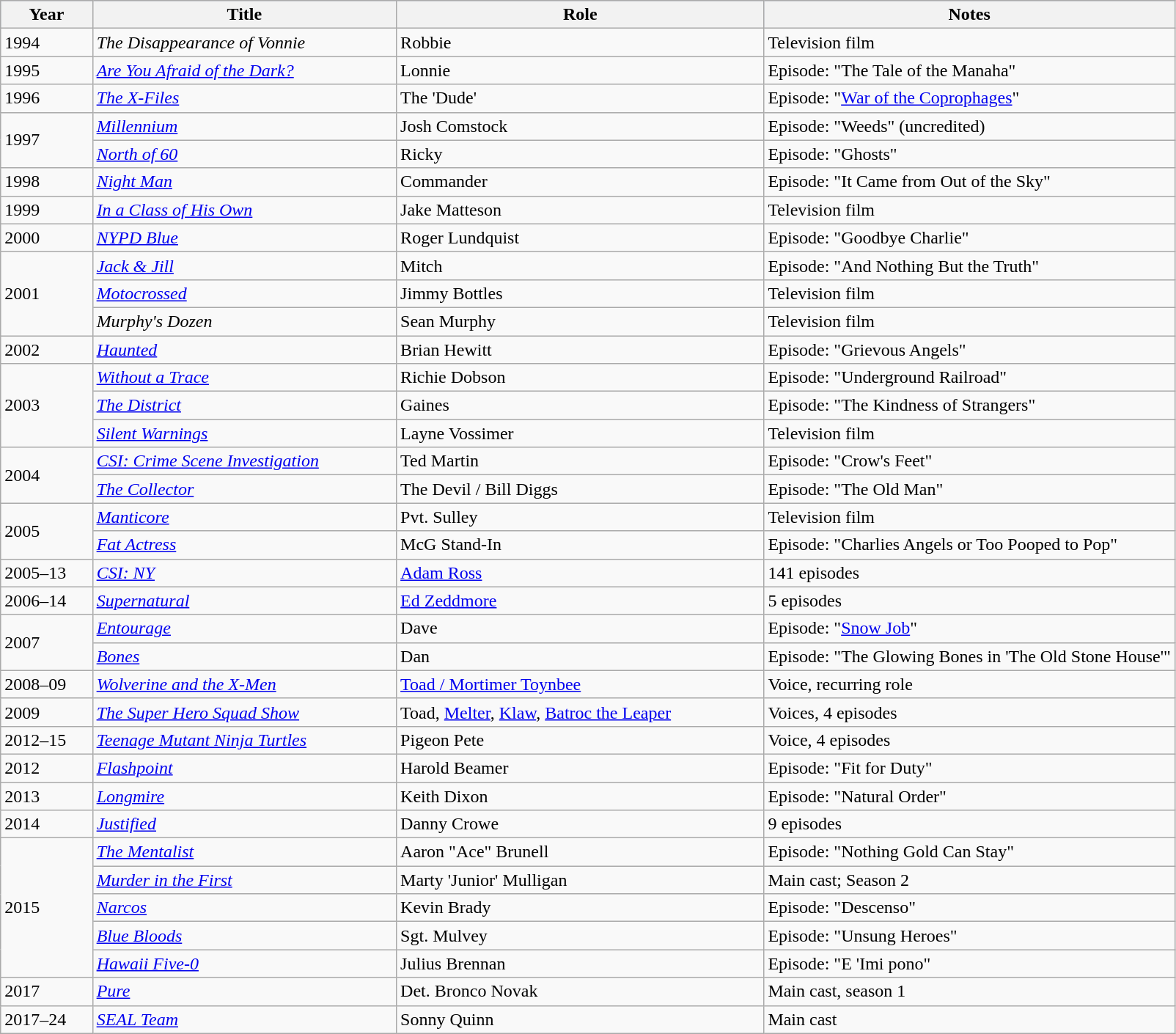<table class="wikitable sortable">
<tr style="background:#B0C4DE;">
<th>Year</th>
<th>Title</th>
<th>Role</th>
<th width="35%" ! class="unsortable">Notes</th>
</tr>
<tr>
<td>1994</td>
<td data-sort-value="Disappearance of Vonnie, The"><em>The Disappearance of Vonnie</em></td>
<td>Robbie</td>
<td>Television film</td>
</tr>
<tr>
<td>1995</td>
<td><em><a href='#'>Are You Afraid of the Dark?</a></em></td>
<td>Lonnie</td>
<td>Episode: "The Tale of the Manaha"</td>
</tr>
<tr>
<td>1996</td>
<td data-sort-value="X-Files, The"><em><a href='#'>The X-Files</a></em></td>
<td>The 'Dude'</td>
<td>Episode: "<a href='#'>War of the Coprophages</a>"</td>
</tr>
<tr>
<td rowspan="2">1997</td>
<td><em><a href='#'>Millennium</a></em></td>
<td>Josh Comstock</td>
<td>Episode: "Weeds" (uncredited)</td>
</tr>
<tr>
<td><em><a href='#'>North of 60</a></em></td>
<td>Ricky</td>
<td>Episode: "Ghosts"</td>
</tr>
<tr>
<td>1998</td>
<td><em><a href='#'>Night Man</a></em></td>
<td>Commander</td>
<td>Episode: "It Came from Out of the Sky"</td>
</tr>
<tr>
<td>1999</td>
<td><em><a href='#'>In a Class of His Own</a></em></td>
<td>Jake Matteson</td>
<td>Television film</td>
</tr>
<tr>
<td>2000</td>
<td><em><a href='#'>NYPD Blue</a></em></td>
<td>Roger Lundquist</td>
<td>Episode: "Goodbye Charlie"</td>
</tr>
<tr>
<td rowspan="3">2001</td>
<td><em><a href='#'>Jack & Jill</a></em></td>
<td>Mitch</td>
<td>Episode: "And Nothing But the Truth"</td>
</tr>
<tr>
<td><em><a href='#'>Motocrossed</a></em></td>
<td>Jimmy Bottles</td>
<td>Television film</td>
</tr>
<tr>
<td><em>Murphy's Dozen</em></td>
<td>Sean Murphy</td>
<td>Television film</td>
</tr>
<tr>
<td>2002</td>
<td><em><a href='#'>Haunted</a></em></td>
<td>Brian Hewitt</td>
<td>Episode: "Grievous Angels"</td>
</tr>
<tr>
<td rowspan="3">2003</td>
<td><em><a href='#'>Without a Trace</a></em></td>
<td>Richie Dobson</td>
<td>Episode: "Underground Railroad"</td>
</tr>
<tr>
<td data-sort-value="District, The"><em><a href='#'>The District</a></em></td>
<td>Gaines</td>
<td>Episode: "The Kindness of Strangers"</td>
</tr>
<tr>
<td><em><a href='#'>Silent Warnings</a></em></td>
<td>Layne Vossimer</td>
<td>Television film</td>
</tr>
<tr>
<td rowspan="2">2004</td>
<td><em><a href='#'>CSI: Crime Scene Investigation</a></em></td>
<td>Ted Martin</td>
<td>Episode: "Crow's Feet"</td>
</tr>
<tr>
<td data-sort-value="Collector, The"><em><a href='#'>The Collector</a></em></td>
<td>The Devil / Bill Diggs</td>
<td>Episode: "The Old Man"</td>
</tr>
<tr>
<td rowspan="2">2005</td>
<td><em><a href='#'>Manticore</a></em></td>
<td>Pvt. Sulley</td>
<td>Television film</td>
</tr>
<tr>
<td><em><a href='#'>Fat Actress</a></em></td>
<td>McG Stand-In</td>
<td>Episode: "Charlies Angels or Too Pooped to Pop"</td>
</tr>
<tr>
<td>2005–13</td>
<td><em><a href='#'>CSI: NY</a></em></td>
<td><a href='#'>Adam Ross</a></td>
<td>141 episodes</td>
</tr>
<tr>
<td>2006–14</td>
<td><em><a href='#'>Supernatural</a></em></td>
<td><a href='#'>Ed Zeddmore</a></td>
<td>5 episodes</td>
</tr>
<tr>
<td rowspan="2">2007</td>
<td><em><a href='#'>Entourage</a></em></td>
<td>Dave</td>
<td>Episode: "<a href='#'>Snow Job</a>"</td>
</tr>
<tr>
<td><em><a href='#'>Bones</a></em></td>
<td>Dan</td>
<td>Episode: "The Glowing Bones in 'The Old Stone House'"</td>
</tr>
<tr>
<td>2008–09</td>
<td><em><a href='#'>Wolverine and the X-Men</a></em></td>
<td><a href='#'>Toad / Mortimer Toynbee</a></td>
<td>Voice, recurring role</td>
</tr>
<tr>
<td>2009</td>
<td data-sort-value="Super Hero Squad Show, The"><em><a href='#'>The Super Hero Squad Show</a></em></td>
<td>Toad, <a href='#'>Melter</a>, <a href='#'>Klaw</a>, <a href='#'>Batroc the Leaper</a></td>
<td>Voices, 4 episodes</td>
</tr>
<tr>
<td>2012–15</td>
<td><em><a href='#'>Teenage Mutant Ninja Turtles</a></em></td>
<td>Pigeon Pete</td>
<td>Voice, 4 episodes</td>
</tr>
<tr>
<td>2012</td>
<td><em><a href='#'>Flashpoint</a></em></td>
<td>Harold Beamer</td>
<td>Episode: "Fit for Duty"</td>
</tr>
<tr>
<td>2013</td>
<td><em><a href='#'>Longmire</a></em></td>
<td>Keith Dixon</td>
<td>Episode: "Natural Order"</td>
</tr>
<tr>
<td>2014</td>
<td><em><a href='#'>Justified</a></em></td>
<td>Danny Crowe</td>
<td>9 episodes</td>
</tr>
<tr>
<td rowspan="5">2015</td>
<td data-sort-value="Mentalist, The"><em><a href='#'>The Mentalist</a></em></td>
<td>Aaron "Ace" Brunell</td>
<td>Episode: "Nothing Gold Can Stay"</td>
</tr>
<tr>
<td><em><a href='#'>Murder in the First</a></em></td>
<td>Marty 'Junior' Mulligan</td>
<td>Main cast; Season 2</td>
</tr>
<tr>
<td><em><a href='#'>Narcos</a></em></td>
<td>Kevin Brady</td>
<td>Episode: "Descenso"</td>
</tr>
<tr>
<td><em><a href='#'>Blue Bloods</a></em></td>
<td>Sgt. Mulvey</td>
<td>Episode: "Unsung Heroes"</td>
</tr>
<tr>
<td><em><a href='#'>Hawaii Five-0</a></em></td>
<td>Julius Brennan</td>
<td>Episode: "E 'Imi pono"</td>
</tr>
<tr>
<td>2017</td>
<td><em><a href='#'>Pure</a></em></td>
<td>Det. Bronco Novak</td>
<td>Main cast, season 1</td>
</tr>
<tr>
<td>2017–24</td>
<td><em><a href='#'>SEAL Team</a></em></td>
<td>Sonny Quinn</td>
<td>Main cast</td>
</tr>
</table>
